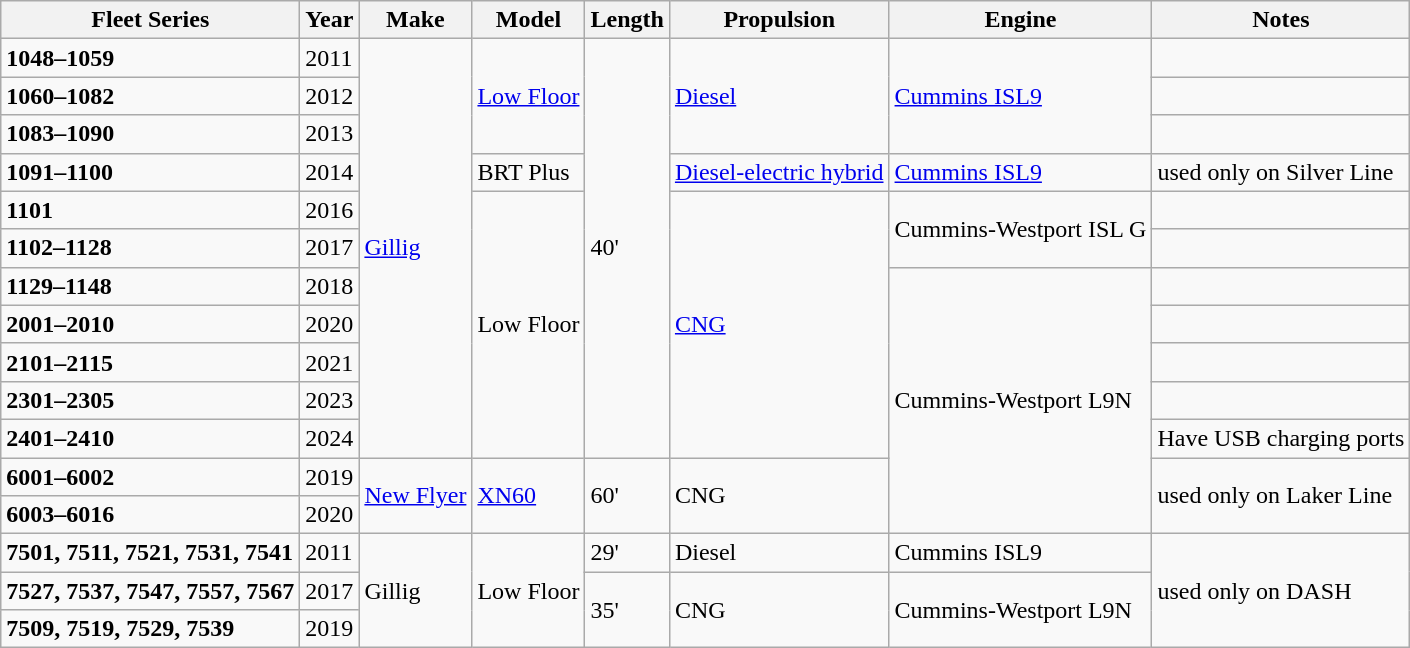<table class="wikitable">
<tr>
<th>Fleet Series</th>
<th>Year</th>
<th>Make</th>
<th>Model</th>
<th>Length</th>
<th>Propulsion</th>
<th>Engine</th>
<th>Notes</th>
</tr>
<tr>
<td><strong>1048–1059</strong></td>
<td>2011</td>
<td rowspan="11"><a href='#'>Gillig</a></td>
<td rowspan="3"><a href='#'>Low Floor</a></td>
<td rowspan="11">40'</td>
<td rowspan="3"><a href='#'>Diesel</a></td>
<td rowspan="3"><a href='#'>Cummins ISL9</a></td>
<td></td>
</tr>
<tr>
<td><strong>1060–1082</strong></td>
<td>2012</td>
<td></td>
</tr>
<tr>
<td><strong>1083–1090</strong></td>
<td>2013</td>
<td></td>
</tr>
<tr>
<td><strong>1091–1100</strong></td>
<td>2014</td>
<td>BRT Plus</td>
<td><a href='#'>Diesel-electric hybrid</a></td>
<td><a href='#'>Cummins ISL9</a></td>
<td>used only on Silver Line</td>
</tr>
<tr>
<td><strong>1101</strong></td>
<td>2016</td>
<td rowspan="7">Low Floor</td>
<td rowspan="7"><a href='#'>CNG</a></td>
<td rowspan="2">Cummins-Westport ISL G</td>
<td></td>
</tr>
<tr>
<td><strong>1102–1128</strong></td>
<td>2017</td>
<td></td>
</tr>
<tr>
<td><strong>1129–1148</strong></td>
<td>2018</td>
<td rowspan="7">Cummins-Westport L9N</td>
<td></td>
</tr>
<tr>
<td><strong>2001–2010</strong></td>
<td>2020</td>
<td></td>
</tr>
<tr>
<td><strong>2101–2115</strong></td>
<td>2021</td>
<td></td>
</tr>
<tr>
<td><strong>2301–2305</strong></td>
<td>2023</td>
<td></td>
</tr>
<tr>
<td><strong>2401–2410</strong></td>
<td>2024</td>
<td>Have USB charging ports</td>
</tr>
<tr>
<td><strong>6001–6002</strong></td>
<td>2019</td>
<td rowspan="2"><a href='#'>New Flyer</a></td>
<td rowspan="2"><a href='#'>XN60</a></td>
<td rowspan="2">60'</td>
<td rowspan="2">CNG</td>
<td rowspan="2">used only on Laker Line</td>
</tr>
<tr>
<td><strong>6003–6016</strong></td>
<td>2020</td>
</tr>
<tr>
<td><strong>7501, 7511, 7521, 7531, 7541</strong></td>
<td>2011</td>
<td rowspan="3">Gillig</td>
<td rowspan="3">Low Floor</td>
<td>29'</td>
<td>Diesel</td>
<td>Cummins ISL9</td>
<td rowspan="3">used only on DASH</td>
</tr>
<tr>
<td><strong>7527, 7537, 7547, 7557, 7567</strong></td>
<td>2017</td>
<td rowspan="2">35'</td>
<td rowspan="2">CNG</td>
<td rowspan="2">Cummins-Westport L9N</td>
</tr>
<tr>
<td><strong>7509, 7519, 7529, 7539</strong></td>
<td>2019</td>
</tr>
</table>
